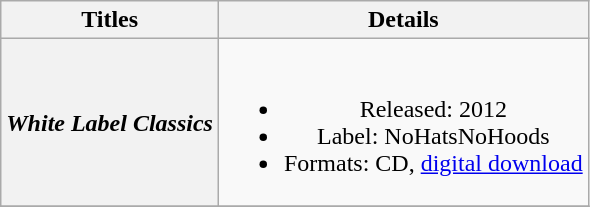<table class="wikitable" style="text-align:center;">
<tr>
<th scope="col">Titles</th>
<th scope="col">Details</th>
</tr>
<tr>
<th scope="row"><em>White Label Classics</em></th>
<td><br><ul><li>Released: 2012</li><li>Label: NoHatsNoHoods</li><li>Formats: CD, <a href='#'>digital download</a></li></ul></td>
</tr>
<tr>
</tr>
</table>
